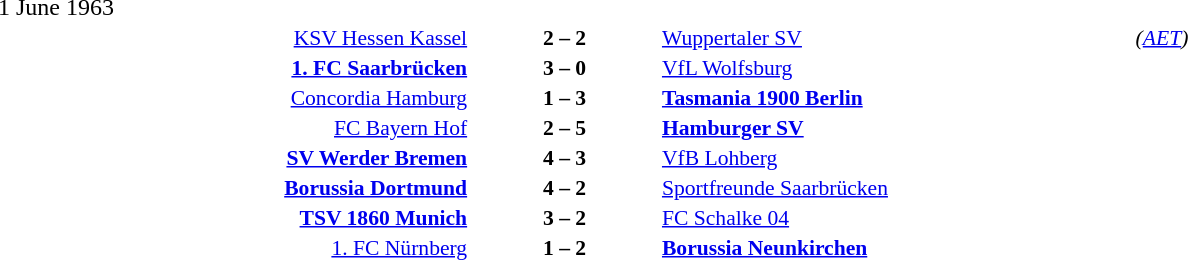<table width=100% cellspacing=1>
<tr>
<th width=25%></th>
<th width=10%></th>
<th width=25%></th>
<th></th>
</tr>
<tr>
<td>1 June 1963</td>
</tr>
<tr style=font-size:90%>
<td align=right><a href='#'>KSV Hessen Kassel</a></td>
<td align=center><strong>2 – 2</strong></td>
<td><a href='#'>Wuppertaler SV</a></td>
<td><em>(<a href='#'>AET</a>)</em></td>
</tr>
<tr style=font-size:90%>
<td align=right><strong><a href='#'>1. FC Saarbrücken</a></strong></td>
<td align=center><strong>3 – 0</strong></td>
<td><a href='#'>VfL Wolfsburg</a></td>
</tr>
<tr style=font-size:90%>
<td align=right><a href='#'>Concordia Hamburg</a></td>
<td align=center><strong>1 – 3</strong></td>
<td><strong><a href='#'>Tasmania 1900 Berlin</a></strong></td>
</tr>
<tr style=font-size:90%>
<td align=right><a href='#'>FC Bayern Hof</a></td>
<td align=center><strong>2 – 5</strong></td>
<td><strong><a href='#'>Hamburger SV</a></strong></td>
</tr>
<tr style=font-size:90%>
<td align=right><strong><a href='#'>SV Werder Bremen</a></strong></td>
<td align=center><strong>4 – 3</strong></td>
<td><a href='#'>VfB Lohberg</a></td>
</tr>
<tr style=font-size:90%>
<td align=right><strong><a href='#'>Borussia Dortmund</a></strong></td>
<td align=center><strong>4 – 2</strong></td>
<td><a href='#'>Sportfreunde Saarbrücken</a></td>
</tr>
<tr style=font-size:90%>
<td align=right><strong><a href='#'>TSV 1860 Munich</a></strong></td>
<td align=center><strong>3 – 2</strong></td>
<td><a href='#'>FC Schalke 04</a></td>
</tr>
<tr style=font-size:90%>
<td align=right><a href='#'>1. FC Nürnberg</a></td>
<td align=center><strong>1 – 2</strong></td>
<td><strong><a href='#'>Borussia Neunkirchen</a></strong></td>
</tr>
</table>
